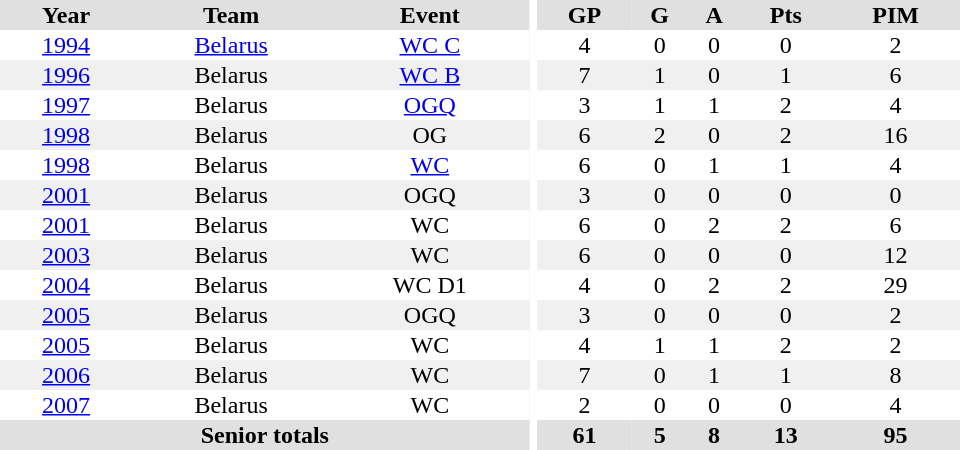<table border="0" cellpadding="1" cellspacing="0" style="text-align:center; width:40em">
<tr bgcolor="#e0e0e0">
<th>Year</th>
<th>Team</th>
<th>Event</th>
<th rowspan="99" bgcolor="#ffffff"></th>
<th>GP</th>
<th>G</th>
<th>A</th>
<th>Pts</th>
<th>PIM</th>
</tr>
<tr>
<td><a href='#'>1994</a></td>
<td><a href='#'>Belarus</a></td>
<td><a href='#'>WC C</a></td>
<td>4</td>
<td>0</td>
<td>0</td>
<td>0</td>
<td>2</td>
</tr>
<tr bgcolor="#f0f0f0">
<td><a href='#'>1996</a></td>
<td>Belarus</td>
<td><a href='#'>WC B</a></td>
<td>7</td>
<td>1</td>
<td>0</td>
<td>1</td>
<td>6</td>
</tr>
<tr>
<td><a href='#'>1997</a></td>
<td>Belarus</td>
<td><a href='#'>OGQ</a></td>
<td>3</td>
<td>1</td>
<td>1</td>
<td>2</td>
<td>4</td>
</tr>
<tr bgcolor="#f0f0f0">
<td><a href='#'>1998</a></td>
<td>Belarus</td>
<td>OG</td>
<td>6</td>
<td>2</td>
<td>0</td>
<td>2</td>
<td>16</td>
</tr>
<tr>
<td><a href='#'>1998</a></td>
<td>Belarus</td>
<td><a href='#'>WC</a></td>
<td>6</td>
<td>0</td>
<td>1</td>
<td>1</td>
<td>4</td>
</tr>
<tr bgcolor="#f0f0f0">
<td><a href='#'>2001</a></td>
<td>Belarus</td>
<td>OGQ</td>
<td>3</td>
<td>0</td>
<td>0</td>
<td>0</td>
<td>0</td>
</tr>
<tr>
<td><a href='#'>2001</a></td>
<td>Belarus</td>
<td>WC</td>
<td>6</td>
<td>0</td>
<td>2</td>
<td>2</td>
<td>6</td>
</tr>
<tr bgcolor="#f0f0f0">
<td><a href='#'>2003</a></td>
<td>Belarus</td>
<td>WC</td>
<td>6</td>
<td>0</td>
<td>0</td>
<td>0</td>
<td>12</td>
</tr>
<tr>
<td><a href='#'>2004</a></td>
<td>Belarus</td>
<td>WC D1</td>
<td>4</td>
<td>0</td>
<td>2</td>
<td>2</td>
<td>29</td>
</tr>
<tr bgcolor="#f0f0f0">
<td><a href='#'>2005</a></td>
<td>Belarus</td>
<td>OGQ</td>
<td>3</td>
<td>0</td>
<td>0</td>
<td>0</td>
<td>2</td>
</tr>
<tr>
<td><a href='#'>2005</a></td>
<td>Belarus</td>
<td>WC</td>
<td>4</td>
<td>1</td>
<td>1</td>
<td>2</td>
<td>2</td>
</tr>
<tr bgcolor="#f0f0f0">
<td><a href='#'>2006</a></td>
<td>Belarus</td>
<td>WC</td>
<td>7</td>
<td>0</td>
<td>1</td>
<td>1</td>
<td>8</td>
</tr>
<tr>
<td><a href='#'>2007</a></td>
<td>Belarus</td>
<td>WC</td>
<td>2</td>
<td>0</td>
<td>0</td>
<td>0</td>
<td>4</td>
</tr>
<tr bgcolor="#e0e0e0">
<th colspan="3">Senior totals</th>
<th>61</th>
<th>5</th>
<th>8</th>
<th>13</th>
<th>95</th>
</tr>
</table>
